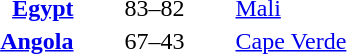<table style="text-align:center">
<tr>
<th width=200></th>
<th width=100></th>
<th width=200></th>
</tr>
<tr>
<td align=right><strong><a href='#'>Egypt</a></strong> </td>
<td align=center>83–82</td>
<td align=left> <a href='#'>Mali</a></td>
</tr>
<tr>
<td align=right><strong><a href='#'>Angola</a></strong> </td>
<td align=center>67–43</td>
<td align=left> <a href='#'>Cape Verde</a></td>
</tr>
</table>
